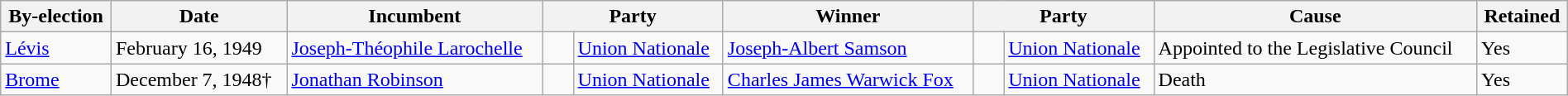<table class=wikitable style="width:100%">
<tr>
<th>By-election</th>
<th>Date</th>
<th>Incumbent</th>
<th colspan=2>Party</th>
<th>Winner</th>
<th colspan=2>Party</th>
<th>Cause</th>
<th>Retained</th>
</tr>
<tr>
<td><a href='#'>Lévis</a></td>
<td>February 16, 1949</td>
<td><a href='#'>Joseph-Théophile Larochelle</a></td>
<td>    </td>
<td><a href='#'>Union Nationale</a></td>
<td><a href='#'>Joseph-Albert Samson</a></td>
<td>    </td>
<td><a href='#'>Union Nationale</a></td>
<td>Appointed to the Legislative Council</td>
<td>Yes</td>
</tr>
<tr>
<td><a href='#'>Brome</a></td>
<td>December 7, 1948†</td>
<td><a href='#'>Jonathan Robinson</a></td>
<td>    </td>
<td><a href='#'>Union Nationale</a></td>
<td><a href='#'>Charles James Warwick Fox</a></td>
<td>    </td>
<td><a href='#'>Union Nationale</a></td>
<td>Death</td>
<td>Yes</td>
</tr>
</table>
